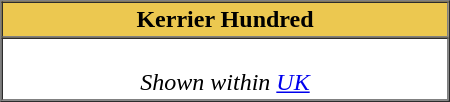<table border=1 cellpadding="2" cellspacing="0" align="right" width=300>
<tr>
<th colspan=2 align=center bgcolor="#ECC850">Kerrier Hundred</th>
</tr>
<tr>
<td colspan=2 align=center><br><em>Shown within <a href='#'>UK</a></em></td>
</tr>
</table>
